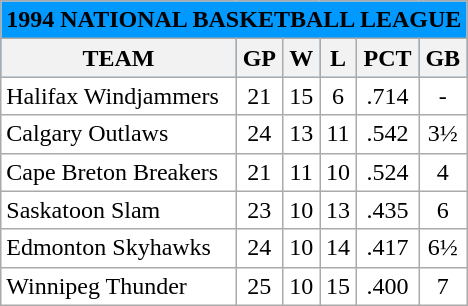<table class="wikitable">
<tr bgcolor="#0099FF">
<td colspan="12" align="center"><strong>1994 NATIONAL BASKETBALL LEAGUE</strong></td>
</tr>
<tr bgcolor="0099FF">
<th>TEAM</th>
<th>GP</th>
<th>W</th>
<th>L</th>
<th>PCT</th>
<th>GB</th>
</tr>
<tr align="center" bgcolor="#ffffff">
<td align="left">Halifax Windjammers</td>
<td>21</td>
<td>15</td>
<td>6</td>
<td>.714</td>
<td>-</td>
</tr>
<tr align="center" bgcolor="#ffffff">
<td align="left">Calgary Outlaws</td>
<td>24</td>
<td>13</td>
<td>11</td>
<td>.542</td>
<td>3½</td>
</tr>
<tr align="center" bgcolor="#ffffff">
<td align="left">Cape Breton Breakers</td>
<td>21</td>
<td>11</td>
<td>10</td>
<td>.524</td>
<td>4</td>
</tr>
<tr align="center" bgcolor="#ffffff">
<td align="left">Saskatoon Slam</td>
<td>23</td>
<td>10</td>
<td>13</td>
<td>.435</td>
<td>6</td>
</tr>
<tr align="center" bgcolor="#ffffff">
<td align="left">Edmonton Skyhawks</td>
<td>24</td>
<td>10</td>
<td>14</td>
<td>.417</td>
<td>6½</td>
</tr>
<tr align="center" bgcolor="#ffffff">
<td align="left">Winnipeg Thunder</td>
<td>25</td>
<td>10</td>
<td>15</td>
<td>.400</td>
<td>7</td>
</tr>
</table>
